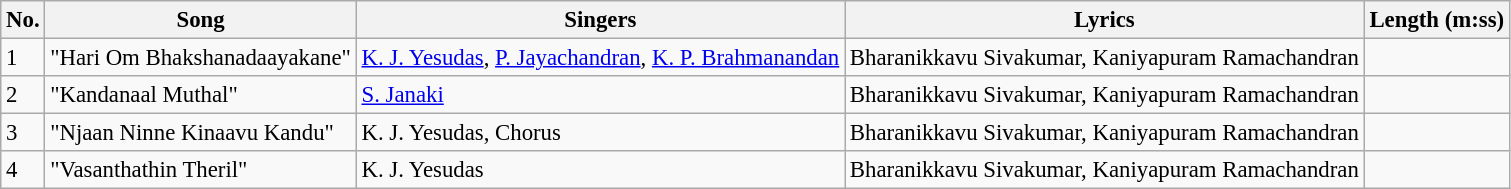<table class="wikitable" style="font-size:95%;">
<tr>
<th>No.</th>
<th>Song</th>
<th>Singers</th>
<th>Lyrics</th>
<th>Length (m:ss)</th>
</tr>
<tr>
<td>1</td>
<td>"Hari Om Bhakshanadaayakane"</td>
<td><a href='#'>K. J. Yesudas</a>, <a href='#'>P. Jayachandran</a>, <a href='#'>K. P. Brahmanandan</a></td>
<td>Bharanikkavu Sivakumar, Kaniyapuram Ramachandran</td>
<td></td>
</tr>
<tr>
<td>2</td>
<td>"Kandanaal Muthal"</td>
<td><a href='#'>S. Janaki</a></td>
<td>Bharanikkavu Sivakumar, Kaniyapuram Ramachandran</td>
<td></td>
</tr>
<tr>
<td>3</td>
<td>"Njaan Ninne Kinaavu Kandu"</td>
<td>K. J. Yesudas, Chorus</td>
<td>Bharanikkavu Sivakumar, Kaniyapuram Ramachandran</td>
<td></td>
</tr>
<tr>
<td>4</td>
<td>"Vasanthathin Theril"</td>
<td>K. J. Yesudas</td>
<td>Bharanikkavu Sivakumar, Kaniyapuram Ramachandran</td>
<td></td>
</tr>
</table>
